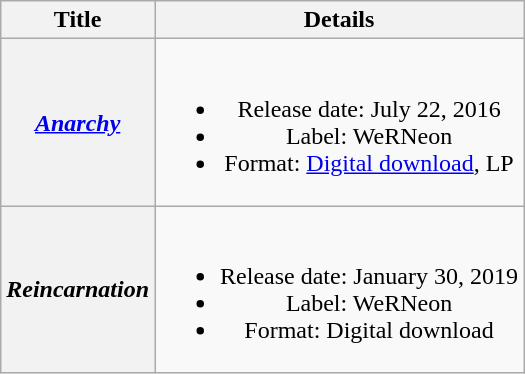<table class="wikitable plainrowheaders" style="text-align:center;">
<tr>
<th scope="col">Title</th>
<th scope="col">Details</th>
</tr>
<tr>
<th scope="row"><em><a href='#'>Anarchy</a></em></th>
<td><br><ul><li>Release date: July 22, 2016</li><li>Label: WeRNeon</li><li>Format: <a href='#'>Digital download</a>, LP</li></ul></td>
</tr>
<tr>
<th scope="row"><em>Reincarnation</em></th>
<td><br><ul><li>Release date: January 30, 2019</li><li>Label: WeRNeon</li><li>Format: Digital download</li></ul></td>
</tr>
</table>
